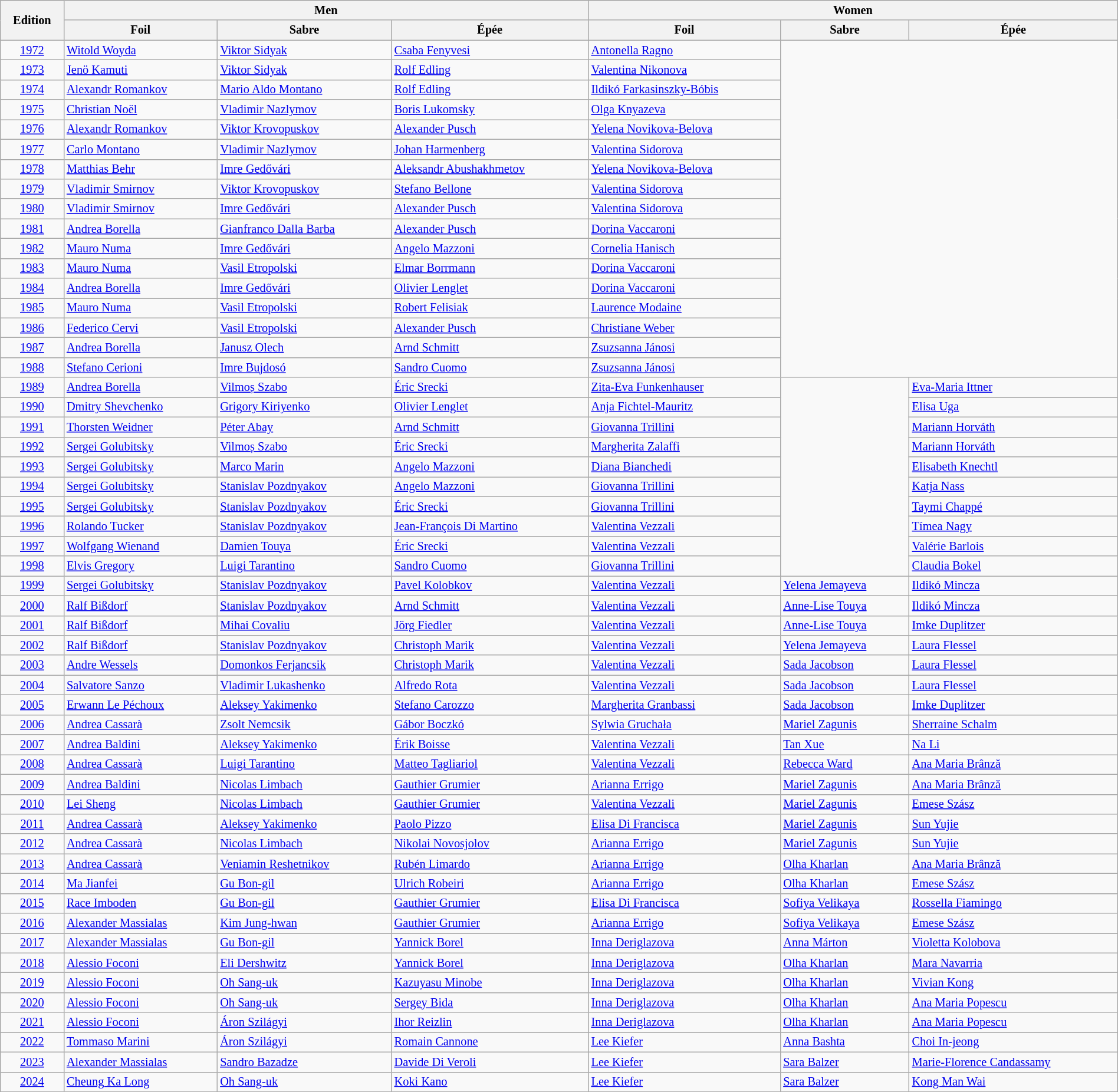<table class="wikitable sortable" style="font-size: 85%" width="100%">
<tr bgcolor="#EFEFEF">
<th rowspan=2>Edition</th>
<th colspan= 3>Men</th>
<th colspan=3>Women</th>
</tr>
<tr bgcolor="#EFEFEF">
<th>Foil</th>
<th>Sabre</th>
<th>Épée</th>
<th>Foil</th>
<th>Sabre</th>
<th>Épée</th>
</tr>
<tr>
<td align="center"><a href='#'>1972</a></td>
<td><a href='#'>Witold Woyda</a><br></td>
<td><a href='#'>Viktor Sidyak</a><br></td>
<td><a href='#'>Csaba Fenyvesi</a><br></td>
<td><a href='#'>Antonella Ragno</a><br></td>
<td colspan=2 rowspan=17></td>
</tr>
<tr>
<td align="center"><a href='#'>1973</a></td>
<td><a href='#'>Jenö Kamuti</a><br></td>
<td><a href='#'>Viktor Sidyak</a><br></td>
<td><a href='#'>Rolf Edling</a><br></td>
<td><a href='#'>Valentina Nikonova</a><br></td>
</tr>
<tr>
<td align="center"><a href='#'>1974</a></td>
<td><a href='#'>Alexandr Romankov</a><br></td>
<td><a href='#'>Mario Aldo Montano</a><br></td>
<td><a href='#'>Rolf Edling</a><br></td>
<td><a href='#'>Ildikó Farkasinszky-Bóbis</a><br></td>
</tr>
<tr>
<td align="center"><a href='#'>1975</a></td>
<td><a href='#'>Christian Noël</a><br></td>
<td><a href='#'>Vladimir Nazlymov</a><br></td>
<td><a href='#'>Boris Lukomsky</a><br></td>
<td><a href='#'>Olga Knyazeva</a><br></td>
</tr>
<tr>
<td align="center"><a href='#'>1976</a></td>
<td><a href='#'>Alexandr Romankov</a><br></td>
<td><a href='#'>Viktor Krovopuskov</a><br></td>
<td><a href='#'>Alexander Pusch</a><br></td>
<td><a href='#'>Yelena Novikova-Belova</a><br></td>
</tr>
<tr>
<td align="center"><a href='#'>1977</a></td>
<td><a href='#'>Carlo Montano</a><br></td>
<td><a href='#'>Vladimir Nazlymov</a><br></td>
<td><a href='#'>Johan Harmenberg</a><br></td>
<td><a href='#'>Valentina Sidorova</a><br></td>
</tr>
<tr>
<td align="center"><a href='#'>1978</a></td>
<td><a href='#'>Matthias Behr</a><br></td>
<td><a href='#'>Imre Gedővári</a><br></td>
<td><a href='#'>Aleksandr Abushakhmetov</a><br></td>
<td><a href='#'>Yelena Novikova-Belova</a><br></td>
</tr>
<tr>
<td align="center"><a href='#'>1979</a></td>
<td><a href='#'>Vladimir Smirnov</a><br></td>
<td><a href='#'>Viktor Krovopuskov</a><br></td>
<td><a href='#'>Stefano Bellone</a><br></td>
<td><a href='#'>Valentina Sidorova</a><br></td>
</tr>
<tr>
<td align="center"><a href='#'>1980</a></td>
<td><a href='#'>Vladimir Smirnov</a><br></td>
<td><a href='#'>Imre Gedővári</a><br></td>
<td><a href='#'>Alexander Pusch</a><br></td>
<td><a href='#'>Valentina Sidorova</a><br></td>
</tr>
<tr>
<td align="center"><a href='#'>1981</a></td>
<td><a href='#'>Andrea Borella</a><br></td>
<td><a href='#'>Gianfranco Dalla Barba</a><br></td>
<td><a href='#'>Alexander Pusch</a><br></td>
<td><a href='#'>Dorina Vaccaroni</a><br></td>
</tr>
<tr>
<td align="center"><a href='#'>1982</a></td>
<td><a href='#'>Mauro Numa</a><br></td>
<td><a href='#'>Imre Gedővári</a><br></td>
<td><a href='#'>Angelo Mazzoni</a><br></td>
<td><a href='#'>Cornelia Hanisch</a><br></td>
</tr>
<tr>
<td align="center"><a href='#'>1983</a></td>
<td><a href='#'>Mauro Numa</a><br></td>
<td><a href='#'>Vasil Etropolski</a><br></td>
<td><a href='#'>Elmar Borrmann</a><br></td>
<td><a href='#'>Dorina Vaccaroni</a><br></td>
</tr>
<tr>
<td align="center"><a href='#'>1984</a></td>
<td><a href='#'>Andrea Borella</a><br></td>
<td><a href='#'>Imre Gedővári</a><br></td>
<td><a href='#'>Olivier Lenglet</a><br></td>
<td><a href='#'>Dorina Vaccaroni</a><br></td>
</tr>
<tr>
<td align="center"><a href='#'>1985</a></td>
<td><a href='#'>Mauro Numa</a><br></td>
<td><a href='#'>Vasil Etropolski</a><br></td>
<td><a href='#'>Robert Felisiak</a><br></td>
<td><a href='#'>Laurence Modaine</a><br></td>
</tr>
<tr>
<td align="center"><a href='#'>1986</a></td>
<td><a href='#'>Federico Cervi</a><br></td>
<td><a href='#'>Vasil Etropolski</a><br></td>
<td><a href='#'>Alexander Pusch</a><br></td>
<td><a href='#'>Christiane Weber</a><br></td>
</tr>
<tr>
<td align="center"><a href='#'>1987</a></td>
<td><a href='#'>Andrea Borella</a><br></td>
<td><a href='#'>Janusz Olech</a><br></td>
<td><a href='#'>Arnd Schmitt</a><br></td>
<td><a href='#'>Zsuzsanna Jánosi</a><br></td>
</tr>
<tr>
<td align="center"><a href='#'>1988</a></td>
<td><a href='#'>Stefano Cerioni</a><br></td>
<td><a href='#'>Imre Bujdosó</a><br></td>
<td><a href='#'>Sandro Cuomo</a><br></td>
<td><a href='#'>Zsuzsanna Jánosi</a><br></td>
</tr>
<tr>
<td align="center"><a href='#'>1989</a></td>
<td><a href='#'>Andrea Borella</a><br></td>
<td><a href='#'>Vilmoș Szabo</a><br></td>
<td><a href='#'>Éric Srecki</a><br></td>
<td><a href='#'>Zita-Eva Funkenhauser</a><br></td>
<td rowspan=10> </td>
<td><a href='#'>Eva-Maria Ittner</a><br></td>
</tr>
<tr>
<td align="center"><a href='#'>1990</a></td>
<td><a href='#'>Dmitry Shevchenko</a><br></td>
<td><a href='#'>Grigory Kiriyenko</a><br></td>
<td><a href='#'>Olivier Lenglet</a><br></td>
<td><a href='#'>Anja Fichtel-Mauritz</a><br></td>
<td><a href='#'>Elisa Uga</a><br></td>
</tr>
<tr>
<td align="center"><a href='#'>1991</a></td>
<td><a href='#'>Thorsten Weidner</a><br></td>
<td><a href='#'>Péter Abay</a><br></td>
<td><a href='#'>Arnd Schmitt</a><br></td>
<td><a href='#'>Giovanna Trillini</a><br></td>
<td><a href='#'>Mariann Horváth</a><br></td>
</tr>
<tr>
<td align="center"><a href='#'>1992</a></td>
<td><a href='#'>Sergei Golubitsky</a><br></td>
<td><a href='#'>Vilmoș Szabo</a><br></td>
<td><a href='#'>Éric Srecki</a><br></td>
<td><a href='#'>Margherita Zalaffi</a><br></td>
<td><a href='#'>Mariann Horváth</a><br></td>
</tr>
<tr>
<td align="center"><a href='#'>1993</a></td>
<td><a href='#'>Sergei Golubitsky</a><br></td>
<td><a href='#'>Marco Marin</a><br></td>
<td><a href='#'>Angelo Mazzoni</a><br></td>
<td><a href='#'>Diana Bianchedi</a><br></td>
<td><a href='#'>Elisabeth Knechtl</a><br></td>
</tr>
<tr>
<td align="center"><a href='#'>1994</a></td>
<td><a href='#'>Sergei Golubitsky</a><br></td>
<td><a href='#'>Stanislav Pozdnyakov</a><br></td>
<td><a href='#'>Angelo Mazzoni</a><br></td>
<td><a href='#'>Giovanna Trillini</a><br></td>
<td><a href='#'>Katja Nass</a><br></td>
</tr>
<tr>
<td align="center"><a href='#'>1995</a></td>
<td><a href='#'>Sergei Golubitsky</a><br></td>
<td><a href='#'>Stanislav Pozdnyakov</a><br></td>
<td><a href='#'>Éric Srecki</a><br></td>
<td><a href='#'>Giovanna Trillini</a><br></td>
<td><a href='#'>Taymi Chappé</a><br></td>
</tr>
<tr>
<td align="center"><a href='#'>1996</a></td>
<td><a href='#'>Rolando Tucker</a><br></td>
<td><a href='#'>Stanislav Pozdnyakov</a><br></td>
<td><a href='#'>Jean-François Di Martino</a><br></td>
<td><a href='#'>Valentina Vezzali</a><br></td>
<td><a href='#'>Tímea Nagy</a><br></td>
</tr>
<tr>
<td align="center"><a href='#'>1997</a></td>
<td><a href='#'>Wolfgang Wienand</a><br></td>
<td><a href='#'>Damien Touya</a><br></td>
<td><a href='#'>Éric Srecki</a><br></td>
<td><a href='#'>Valentina Vezzali</a><br></td>
<td><a href='#'>Valérie Barlois</a><br></td>
</tr>
<tr>
<td align="center"><a href='#'>1998</a></td>
<td><a href='#'>Elvis Gregory</a><br></td>
<td><a href='#'>Luigi Tarantino</a><br></td>
<td><a href='#'>Sandro Cuomo</a><br></td>
<td><a href='#'>Giovanna Trillini</a><br></td>
<td><a href='#'>Claudia Bokel</a><br></td>
</tr>
<tr>
<td align="center"><a href='#'>1999</a></td>
<td><a href='#'>Sergei Golubitsky</a><br></td>
<td><a href='#'>Stanislav Pozdnyakov</a><br></td>
<td><a href='#'>Pavel Kolobkov</a><br></td>
<td><a href='#'>Valentina Vezzali</a><br></td>
<td><a href='#'>Yelena Jemayeva</a><br></td>
<td><a href='#'>Ildikó Mincza</a><br></td>
</tr>
<tr>
<td align="center"><a href='#'>2000</a></td>
<td><a href='#'>Ralf Bißdorf</a><br></td>
<td><a href='#'>Stanislav Pozdnyakov</a><br></td>
<td><a href='#'>Arnd Schmitt</a><br></td>
<td><a href='#'>Valentina Vezzali</a><br></td>
<td><a href='#'>Anne-Lise Touya</a><br></td>
<td><a href='#'>Ildikó Mincza</a><br></td>
</tr>
<tr>
<td align="center"><a href='#'>2001</a></td>
<td><a href='#'>Ralf Bißdorf</a><br></td>
<td><a href='#'>Mihai Covaliu</a><br></td>
<td><a href='#'>Jörg Fiedler</a><br></td>
<td><a href='#'>Valentina Vezzali</a><br></td>
<td><a href='#'>Anne-Lise Touya</a><br></td>
<td><a href='#'>Imke Duplitzer</a><br></td>
</tr>
<tr>
<td align="center"><a href='#'>2002</a></td>
<td><a href='#'>Ralf Bißdorf</a><br></td>
<td><a href='#'>Stanislav Pozdnyakov</a><br></td>
<td><a href='#'>Christoph Marik</a><br></td>
<td><a href='#'>Valentina Vezzali</a><br></td>
<td><a href='#'>Yelena Jemayeva</a><br></td>
<td><a href='#'>Laura Flessel</a><br></td>
</tr>
<tr>
<td align="center"><a href='#'>2003</a></td>
<td><a href='#'>Andre Wessels</a><br></td>
<td><a href='#'>Domonkos Ferjancsik</a><br></td>
<td><a href='#'>Christoph Marik</a><br></td>
<td><a href='#'>Valentina Vezzali</a><br></td>
<td><a href='#'>Sada Jacobson</a><br></td>
<td><a href='#'>Laura Flessel</a><br></td>
</tr>
<tr>
<td align="center"><a href='#'>2004</a></td>
<td><a href='#'>Salvatore Sanzo</a><br></td>
<td><a href='#'>Vladimir Lukashenko</a><br></td>
<td><a href='#'>Alfredo Rota</a><br></td>
<td><a href='#'>Valentina Vezzali</a><br></td>
<td><a href='#'>Sada Jacobson</a><br></td>
<td><a href='#'>Laura Flessel</a><br></td>
</tr>
<tr>
<td align="center"><a href='#'>2005</a></td>
<td><a href='#'>Erwann Le Péchoux</a><br></td>
<td><a href='#'>Aleksey Yakimenko</a><br></td>
<td><a href='#'>Stefano Carozzo</a><br></td>
<td><a href='#'>Margherita Granbassi</a><br></td>
<td><a href='#'>Sada Jacobson</a><br></td>
<td><a href='#'>Imke Duplitzer</a><br></td>
</tr>
<tr>
<td align="center"><a href='#'>2006</a></td>
<td><a href='#'>Andrea Cassarà</a><br></td>
<td><a href='#'>Zsolt Nemcsik</a><br></td>
<td><a href='#'>Gábor Boczkó</a><br></td>
<td><a href='#'>Sylwia Gruchała</a><br></td>
<td><a href='#'>Mariel Zagunis</a><br></td>
<td><a href='#'>Sherraine Schalm</a><br></td>
</tr>
<tr>
<td align="center"><a href='#'>2007</a></td>
<td><a href='#'>Andrea Baldini</a><br></td>
<td><a href='#'>Aleksey Yakimenko</a><br></td>
<td><a href='#'>Érik Boisse</a><br></td>
<td><a href='#'>Valentina Vezzali</a><br></td>
<td><a href='#'>Tan Xue</a><br></td>
<td><a href='#'>Na Li</a><br></td>
</tr>
<tr>
<td align="center"><a href='#'>2008</a></td>
<td><a href='#'>Andrea Cassarà</a><br></td>
<td><a href='#'>Luigi Tarantino</a><br></td>
<td><a href='#'>Matteo Tagliariol</a><br></td>
<td><a href='#'>Valentina Vezzali</a><br></td>
<td><a href='#'>Rebecca Ward</a><br></td>
<td><a href='#'>Ana Maria Brânză</a><br></td>
</tr>
<tr>
<td align="center"><a href='#'>2009</a></td>
<td><a href='#'>Andrea Baldini</a><br></td>
<td><a href='#'>Nicolas Limbach</a><br></td>
<td><a href='#'>Gauthier Grumier</a><br></td>
<td><a href='#'>Arianna Errigo</a><br></td>
<td><a href='#'>Mariel Zagunis</a><br></td>
<td><a href='#'>Ana Maria Brânză</a><br></td>
</tr>
<tr>
<td align="center"><a href='#'>2010</a></td>
<td><a href='#'>Lei Sheng</a><br></td>
<td><a href='#'>Nicolas Limbach</a><br></td>
<td><a href='#'>Gauthier Grumier</a><br></td>
<td><a href='#'>Valentina Vezzali</a><br></td>
<td><a href='#'>Mariel Zagunis</a><br></td>
<td><a href='#'>Emese Szász</a><br></td>
</tr>
<tr>
<td align="center"><a href='#'>2011</a></td>
<td><a href='#'>Andrea Cassarà</a><br></td>
<td><a href='#'>Aleksey Yakimenko</a><br></td>
<td><a href='#'>Paolo Pizzo</a><br></td>
<td><a href='#'>Elisa Di Francisca</a><br></td>
<td><a href='#'>Mariel Zagunis</a><br></td>
<td><a href='#'>Sun Yujie</a><br></td>
</tr>
<tr>
<td align="center"><a href='#'>2012</a></td>
<td><a href='#'>Andrea Cassarà</a><br></td>
<td><a href='#'>Nicolas Limbach</a><br></td>
<td><a href='#'>Nikolai Novosjolov</a><br></td>
<td><a href='#'>Arianna Errigo</a><br></td>
<td><a href='#'>Mariel Zagunis</a><br></td>
<td><a href='#'>Sun Yujie</a><br></td>
</tr>
<tr>
<td align="center"><a href='#'>2013</a></td>
<td><a href='#'>Andrea Cassarà</a><br></td>
<td><a href='#'>Veniamin Reshetnikov</a><br></td>
<td><a href='#'>Rubén Limardo</a><br></td>
<td><a href='#'>Arianna Errigo</a><br></td>
<td><a href='#'>Olha Kharlan</a><br></td>
<td><a href='#'>Ana Maria Brânză</a><br></td>
</tr>
<tr>
<td align="center"><a href='#'>2014</a></td>
<td><a href='#'>Ma Jianfei</a><br></td>
<td><a href='#'>Gu Bon-gil</a><br></td>
<td><a href='#'>Ulrich Robeiri</a><br></td>
<td><a href='#'>Arianna Errigo</a><br></td>
<td><a href='#'>Olha Kharlan</a><br></td>
<td><a href='#'>Emese Szász</a><br></td>
</tr>
<tr>
<td align="center"><a href='#'>2015</a></td>
<td><a href='#'>Race Imboden</a> <br></td>
<td><a href='#'>Gu Bon-gil</a><br></td>
<td><a href='#'>Gauthier Grumier</a><br></td>
<td><a href='#'>Elisa Di Francisca</a><br></td>
<td><a href='#'>Sofiya Velikaya</a><br></td>
<td><a href='#'>Rossella Fiamingo</a><br></td>
</tr>
<tr>
<td align="center"><a href='#'>2016</a></td>
<td><a href='#'>Alexander Massialas</a><br></td>
<td><a href='#'>Kim Jung-hwan</a><br></td>
<td><a href='#'>Gauthier Grumier</a><br></td>
<td><a href='#'>Arianna Errigo</a><br></td>
<td><a href='#'>Sofiya Velikaya</a><br></td>
<td><a href='#'>Emese Szász</a><br></td>
</tr>
<tr>
<td align="center"><a href='#'>2017</a></td>
<td><a href='#'>Alexander Massialas</a><br></td>
<td><a href='#'>Gu Bon-gil</a><br></td>
<td><a href='#'>Yannick Borel</a><br></td>
<td><a href='#'>Inna Deriglazova</a><br></td>
<td><a href='#'>Anna Márton</a><br></td>
<td><a href='#'>Violetta Kolobova</a><br></td>
</tr>
<tr>
<td align="center"><a href='#'>2018</a></td>
<td><a href='#'>Alessio Foconi</a><br></td>
<td><a href='#'>Eli Dershwitz</a><br></td>
<td><a href='#'>Yannick Borel</a><br></td>
<td><a href='#'>Inna Deriglazova</a><br></td>
<td><a href='#'>Olha Kharlan</a><br></td>
<td><a href='#'>Mara Navarria</a><br></td>
</tr>
<tr>
<td align="center"><a href='#'>2019</a></td>
<td><a href='#'>Alessio Foconi</a><br></td>
<td><a href='#'>Oh Sang-uk</a><br></td>
<td><a href='#'>Kazuyasu Minobe</a><br></td>
<td><a href='#'>Inna Deriglazova</a><br></td>
<td><a href='#'>Olha Kharlan</a><br></td>
<td><a href='#'>Vivian Kong</a><br></td>
</tr>
<tr>
<td align="center"><a href='#'>2020</a></td>
<td><a href='#'>Alessio Foconi</a><br></td>
<td><a href='#'>Oh Sang-uk</a><br></td>
<td><a href='#'>Sergey Bida</a><br></td>
<td><a href='#'>Inna Deriglazova</a><br></td>
<td><a href='#'>Olha Kharlan</a><br></td>
<td><a href='#'>Ana Maria Popescu</a><br></td>
</tr>
<tr>
<td align="center"><a href='#'>2021</a></td>
<td><a href='#'>Alessio Foconi</a><br></td>
<td><a href='#'>Áron Szilágyi</a><br></td>
<td><a href='#'>Ihor Reizlin</a><br></td>
<td><a href='#'>Inna Deriglazova</a><br></td>
<td><a href='#'>Olha Kharlan</a><br></td>
<td><a href='#'>Ana Maria Popescu</a><br></td>
</tr>
<tr>
<td align="center"><a href='#'>2022</a></td>
<td><a href='#'>Tommaso Marini</a><br></td>
<td><a href='#'>Áron Szilágyi</a><br></td>
<td><a href='#'>Romain Cannone</a><br></td>
<td><a href='#'>Lee Kiefer</a><br></td>
<td><a href='#'>Anna Bashta</a><br></td>
<td><a href='#'>Choi In-jeong</a><br></td>
</tr>
<tr>
<td align="center"><a href='#'>2023</a></td>
<td><a href='#'>Alexander Massialas</a><br></td>
<td><a href='#'>Sandro Bazadze</a><br></td>
<td><a href='#'>Davide Di Veroli</a><br></td>
<td><a href='#'>Lee Kiefer</a><br></td>
<td><a href='#'>Sara Balzer</a><br></td>
<td><a href='#'>Marie-Florence Candassamy</a><br></td>
</tr>
<tr>
<td align="center"><a href='#'>2024</a></td>
<td><a href='#'>Cheung Ka Long</a><br></td>
<td><a href='#'>Oh Sang-uk</a><br></td>
<td><a href='#'>Koki Kano</a><br></td>
<td><a href='#'>Lee Kiefer</a><br></td>
<td><a href='#'>Sara Balzer</a><br></td>
<td><a href='#'>Kong Man Wai</a><br></td>
</tr>
</table>
